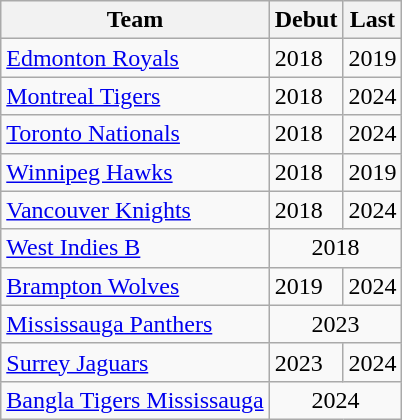<table class="wikitable ">
<tr>
<th>Team</th>
<th>Debut</th>
<th>Last</th>
</tr>
<tr>
<td><a href='#'>Edmonton Royals</a></td>
<td>2018</td>
<td>2019</td>
</tr>
<tr>
<td><a href='#'>Montreal Tigers</a></td>
<td>2018</td>
<td>2024</td>
</tr>
<tr>
<td><a href='#'>Toronto Nationals</a></td>
<td>2018</td>
<td>2024</td>
</tr>
<tr>
<td><a href='#'>Winnipeg Hawks</a></td>
<td>2018</td>
<td>2019</td>
</tr>
<tr>
<td><a href='#'>Vancouver Knights</a></td>
<td>2018</td>
<td>2024</td>
</tr>
<tr>
<td><a href='#'>West Indies B</a></td>
<td style="text-align:center;" colspan="2">2018</td>
</tr>
<tr>
<td><a href='#'>Brampton Wolves</a></td>
<td>2019</td>
<td>2024</td>
</tr>
<tr>
<td><a href='#'>Mississauga Panthers</a></td>
<td style="text-align:center;" colspan="2">2023</td>
</tr>
<tr>
<td><a href='#'>Surrey Jaguars</a></td>
<td>2023</td>
<td>2024</td>
</tr>
<tr>
<td><a href='#'>Bangla Tigers Mississauga</a></td>
<td style="text-align:center;" colspan="2">2024</td>
</tr>
</table>
